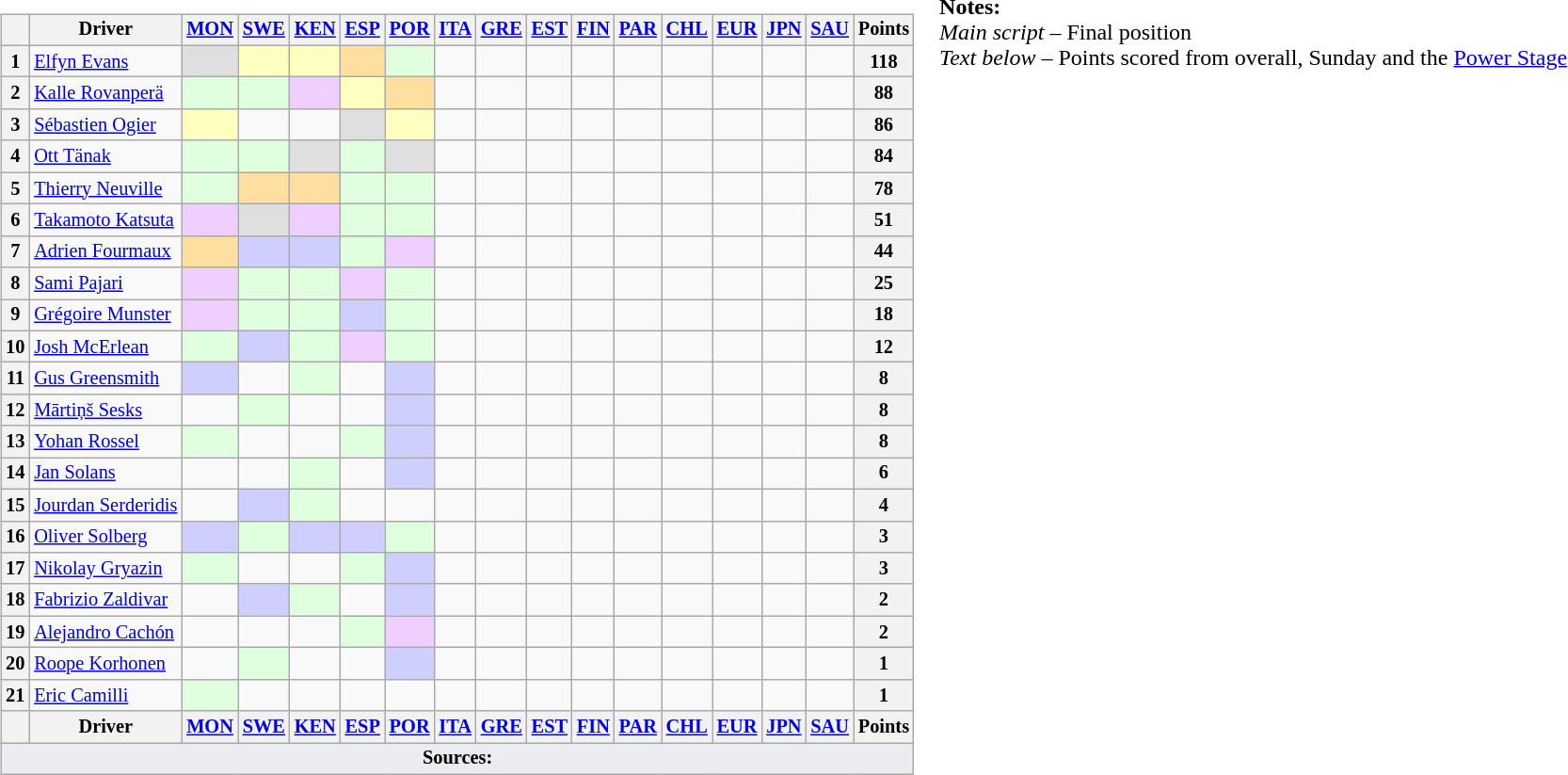<table>
<tr>
<td valign="top"><br><table class="wikitable" style="font-size: 85%; text-align: center">
<tr valign="top">
<th valign="middle"></th>
<th valign="middle">Driver</th>
<th><a href='#'>MON</a><br></th>
<th><a href='#'>SWE</a><br></th>
<th><a href='#'>KEN</a><br></th>
<th><a href='#'>ESP</a><br></th>
<th><a href='#'>POR</a><br></th>
<th><a href='#'>ITA</a><br></th>
<th><a href='#'>GRE</a><br></th>
<th><a href='#'>EST</a><br></th>
<th><a href='#'>FIN</a><br></th>
<th><a href='#'>PAR</a><br></th>
<th><a href='#'>CHL</a><br></th>
<th><a href='#'>EUR</a><br></th>
<th><a href='#'>JPN</a><br></th>
<th><a href='#'>SAU</a><br></th>
<th valign="middle">Points</th>
</tr>
<tr>
<th>1</th>
<td align="left" nowrap> <a href='#'>Elfyn Evans</a></td>
<td style="background:#dfdfdf"></td>
<td style="background:#ffffbf"></td>
<td style="background:#ffffbf"></td>
<td style="background:#ffdf9f"></td>
<td style="background:#dfffdf"></td>
<td></td>
<td></td>
<td></td>
<td></td>
<td></td>
<td></td>
<td></td>
<td></td>
<td></td>
<th>118</th>
</tr>
<tr>
<th>2</th>
<td align="left" nowrap> <a href='#'>Kalle Rovanperä</a></td>
<td style="background:#dfffdf"></td>
<td style="background:#dfffdf"></td>
<td style="background:#efcfff"></td>
<td style="background:#ffffbf"></td>
<td style="background:#ffdf9f"></td>
<td></td>
<td></td>
<td></td>
<td></td>
<td></td>
<td></td>
<td></td>
<td></td>
<td></td>
<th>88</th>
</tr>
<tr>
<th>3</th>
<td align="left" nowrap> <a href='#'>Sébastien Ogier</a></td>
<td style="background:#ffffbf"></td>
<td></td>
<td></td>
<td style="background:#dfdfdf"></td>
<td style="background:#ffffbf"></td>
<td></td>
<td></td>
<td></td>
<td></td>
<td></td>
<td></td>
<td></td>
<td></td>
<td></td>
<th>86</th>
</tr>
<tr>
<th>4</th>
<td align="left" nowrap> <a href='#'>Ott Tänak</a></td>
<td style="background:#dfffdf"></td>
<td style="background:#dfffdf"></td>
<td style="background:#dfdfdf"></td>
<td style="background:#dfffdf"></td>
<td style="background:#dfdfdf"></td>
<td></td>
<td></td>
<td></td>
<td></td>
<td></td>
<td></td>
<td></td>
<td></td>
<td></td>
<th>84</th>
</tr>
<tr>
<th>5</th>
<td align="left" nowrap> <a href='#'>Thierry Neuville</a></td>
<td style="background:#dfffdf"></td>
<td style="background:#ffdf9f"></td>
<td style="background:#ffdf9f"></td>
<td style="background:#dfffdf"></td>
<td style="background:#dfffdf"></td>
<td></td>
<td></td>
<td></td>
<td></td>
<td></td>
<td></td>
<td></td>
<td></td>
<td></td>
<th>78</th>
</tr>
<tr>
<th>6</th>
<td align="left" nowrap> <a href='#'>Takamoto Katsuta</a></td>
<td style="background:#efcfff"></td>
<td style="background:#dfdfdf"></td>
<td style="background:#efcfff"></td>
<td style="background:#dfffdf"></td>
<td style="background:#dfffdf"></td>
<td></td>
<td></td>
<td></td>
<td></td>
<td></td>
<td></td>
<td></td>
<td></td>
<td></td>
<th>51</th>
</tr>
<tr>
<th>7</th>
<td align="left" nowrap> <a href='#'>Adrien Fourmaux</a></td>
<td style="background:#ffdf9f"></td>
<td style="background:#cfcfff"></td>
<td style="background:#cfcfff"></td>
<td style="background:#dfffdf"></td>
<td style="background:#efcfff"></td>
<td></td>
<td></td>
<td></td>
<td></td>
<td></td>
<td></td>
<td></td>
<td></td>
<td></td>
<th>44</th>
</tr>
<tr>
<th>8</th>
<td align="left" nowrap> <a href='#'>Sami Pajari</a></td>
<td style="background:#efcfff"></td>
<td style="background:#dfffdf"></td>
<td style="background:#dfffdf"></td>
<td style="background:#efcfff"></td>
<td style="background:#dfffdf"></td>
<td></td>
<td></td>
<td></td>
<td></td>
<td></td>
<td></td>
<td></td>
<td></td>
<td></td>
<th>25</th>
</tr>
<tr>
<th>9</th>
<td align="left" nowrap> <a href='#'>Grégoire Munster</a></td>
<td style="background:#efcfff"></td>
<td style="background:#dfffdf"></td>
<td style="background:#dfffdf"></td>
<td style="background:#cfcfff"></td>
<td style="background:#dfffdf"></td>
<td></td>
<td></td>
<td></td>
<td></td>
<td></td>
<td></td>
<td></td>
<td></td>
<td></td>
<th>18</th>
</tr>
<tr>
<th>10</th>
<td align="left" nowrap> <a href='#'>Josh McErlean</a></td>
<td style="background:#dfffdf"></td>
<td style="background:#cfcfff"></td>
<td style="background:#dfffdf"></td>
<td style="background:#efcfff"></td>
<td style="background:#dfffdf"></td>
<td></td>
<td></td>
<td></td>
<td></td>
<td></td>
<td></td>
<td></td>
<td></td>
<td></td>
<th>12</th>
</tr>
<tr>
<th>11</th>
<td align="left" nowrap> <a href='#'>Gus Greensmith</a></td>
<td style="background:#cfcfff"></td>
<td></td>
<td style="background:#dfffdf"></td>
<td></td>
<td style="background:#cfcfff"></td>
<td></td>
<td></td>
<td></td>
<td></td>
<td></td>
<td></td>
<td></td>
<td></td>
<td></td>
<th>8</th>
</tr>
<tr>
<th>12</th>
<td align="left" nowrap> <a href='#'>Mārtiņš Sesks</a></td>
<td></td>
<td style="background:#dfffdf"></td>
<td></td>
<td></td>
<td style="background:#cfcfff"></td>
<td></td>
<td></td>
<td></td>
<td></td>
<td></td>
<td></td>
<td></td>
<td></td>
<td></td>
<th>8</th>
</tr>
<tr>
<th>13</th>
<td align="left" nowrap> <a href='#'>Yohan Rossel</a></td>
<td style="background:#dfffdf"></td>
<td></td>
<td></td>
<td style="background:#dfffdf"></td>
<td style="background:#cfcfff"></td>
<td></td>
<td></td>
<td></td>
<td></td>
<td></td>
<td></td>
<td></td>
<td></td>
<td></td>
<th>8</th>
</tr>
<tr>
<th>14</th>
<td align="left" nowrap> <a href='#'>Jan Solans</a></td>
<td></td>
<td></td>
<td style="background:#dfffdf"></td>
<td></td>
<td style="background:#cfcfff"></td>
<td></td>
<td></td>
<td></td>
<td></td>
<td></td>
<td></td>
<td></td>
<td></td>
<td></td>
<th>6</th>
</tr>
<tr>
<th>15</th>
<td align="left" nowrap> <a href='#'>Jourdan Serderidis</a></td>
<td></td>
<td style="background:#cfcfff"></td>
<td style="background:#dfffdf"></td>
<td></td>
<td></td>
<td></td>
<td></td>
<td></td>
<td></td>
<td></td>
<td></td>
<td></td>
<td></td>
<td></td>
<th>4</th>
</tr>
<tr>
<th>16</th>
<td align="left" nowrap> <a href='#'>Oliver Solberg</a></td>
<td style="background:#cfcfff"></td>
<td style="background:#dfffdf"></td>
<td style="background:#cfcfff"></td>
<td style="background:#cfcfff"></td>
<td style="background:#dfffdf"></td>
<td></td>
<td></td>
<td></td>
<td></td>
<td></td>
<td></td>
<td></td>
<td></td>
<td></td>
<th>3</th>
</tr>
<tr>
<th>17</th>
<td align="left" nowrap> <a href='#'>Nikolay Gryazin</a></td>
<td style="background:#dfffdf"></td>
<td></td>
<td></td>
<td style="background:#dfffdf"></td>
<td style="background:#cfcfff"></td>
<td></td>
<td></td>
<td></td>
<td></td>
<td></td>
<td></td>
<td></td>
<td></td>
<td></td>
<th>3</th>
</tr>
<tr>
<th>18</th>
<td align="left" nowrap> <a href='#'>Fabrizio Zaldivar</a></td>
<td></td>
<td style="background:#cfcfff"></td>
<td style="background:#dfffdf"></td>
<td></td>
<td style="background:#cfcfff"></td>
<td></td>
<td></td>
<td></td>
<td></td>
<td></td>
<td></td>
<td></td>
<td></td>
<td></td>
<th>2</th>
</tr>
<tr>
<th>19</th>
<td align="left" nowrap> <a href='#'>Alejandro Cachón</a></td>
<td></td>
<td></td>
<td></td>
<td style="background:#dfffdf"></td>
<td style="background:#efcfff"></td>
<td></td>
<td></td>
<td></td>
<td></td>
<td></td>
<td></td>
<td></td>
<td></td>
<td></td>
<th>2</th>
</tr>
<tr>
<th>20</th>
<td align="left" nowrap> <a href='#'>Roope Korhonen</a></td>
<td></td>
<td style="background:#dfffdf"></td>
<td></td>
<td></td>
<td style="background:#cfcfff"></td>
<td></td>
<td></td>
<td></td>
<td></td>
<td></td>
<td></td>
<td></td>
<td></td>
<td></td>
<th>1</th>
</tr>
<tr>
<th>21</th>
<td align="left" nowrap> <a href='#'>Eric Camilli</a></td>
<td style="background:#dfffdf"></td>
<td></td>
<td></td>
<td></td>
<td></td>
<td></td>
<td></td>
<td></td>
<td></td>
<td></td>
<td></td>
<td></td>
<td></td>
<td></td>
<th>1</th>
</tr>
<tr>
<th valign="middle"></th>
<th valign="middle">Driver</th>
<th><a href='#'>MON</a><br></th>
<th><a href='#'>SWE</a><br></th>
<th><a href='#'>KEN</a><br></th>
<th><a href='#'>ESP</a><br></th>
<th><a href='#'>POR</a><br></th>
<th><a href='#'>ITA</a><br></th>
<th><a href='#'>GRE</a><br></th>
<th><a href='#'>EST</a><br></th>
<th><a href='#'>FIN</a><br></th>
<th><a href='#'>PAR</a><br></th>
<th><a href='#'>CHL</a><br></th>
<th><a href='#'>EUR</a><br></th>
<th><a href='#'>JPN</a><br></th>
<th><a href='#'>SAU</a><br></th>
<th valign="middle">Points</th>
</tr>
<tr>
<td colspan="17" style="background-color:#EAECF0;text-align:center"><strong>Sources:</strong></td>
</tr>
</table>
</td>
<td valign="top"><br>
<span><strong>Notes:</strong><br><em>Main script</em> – Final position<br><em>Text below</em> – Points scored from overall, Sunday and the <a href='#'>Power Stage</a></span></td>
</tr>
</table>
